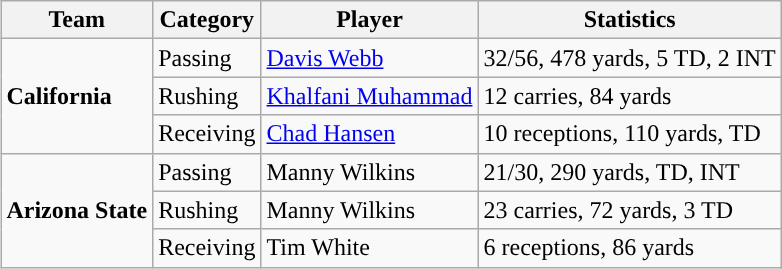<table class="wikitable" style="float: right;">
<tr>
<th>Team</th>
<th>Category</th>
<th>Player</th>
<th>Statistics</th>
</tr>
<tr>
<td rowspan=3><strong>California</strong></td>
<td>Passing</td>
<td><a href='#'>Davis Webb</a></td>
<td>32/56, 478 yards, 5 TD, 2 INT</td>
</tr>
<tr>
<td>Rushing</td>
<td><a href='#'>Khalfani Muhammad</a></td>
<td>12 carries, 84 yards</td>
</tr>
<tr>
<td>Receiving</td>
<td><a href='#'>Chad Hansen</a></td>
<td>10 receptions, 110 yards, TD</td>
</tr>
<tr>
<td rowspan=3><strong>Arizona State</strong></td>
<td>Passing</td>
<td>Manny Wilkins</td>
<td>21/30, 290 yards, TD, INT</td>
</tr>
<tr>
<td>Rushing</td>
<td>Manny Wilkins</td>
<td>23 carries, 72 yards, 3 TD</td>
</tr>
<tr>
<td>Receiving</td>
<td>Tim White</td>
<td>6 receptions, 86 yards</td>
</tr>
</table>
